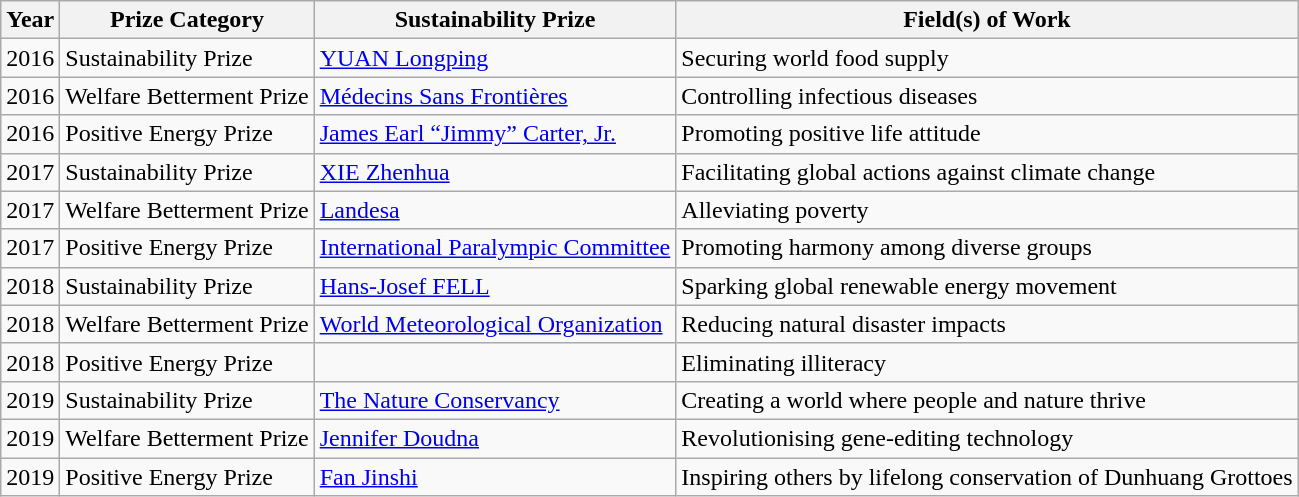<table class="wikitable">
<tr>
<th>Year</th>
<th>Prize Category</th>
<th>Sustainability Prize</th>
<th>Field(s) of Work</th>
</tr>
<tr>
<td>2016</td>
<td>Sustainability Prize</td>
<td><a href='#'>YUAN Longping</a></td>
<td>Securing world food supply</td>
</tr>
<tr>
<td>2016</td>
<td>Welfare Betterment Prize</td>
<td><a href='#'>Médecins Sans Frontières</a></td>
<td>Controlling infectious diseases</td>
</tr>
<tr>
<td>2016</td>
<td>Positive Energy Prize</td>
<td><a href='#'>James Earl “Jimmy” Carter, Jr.</a></td>
<td>Promoting positive life attitude</td>
</tr>
<tr>
<td>2017</td>
<td>Sustainability Prize</td>
<td><a href='#'>XIE Zhenhua</a></td>
<td>Facilitating global actions against climate change</td>
</tr>
<tr>
<td>2017</td>
<td>Welfare Betterment Prize</td>
<td><a href='#'>Landesa</a></td>
<td>Alleviating poverty</td>
</tr>
<tr>
<td>2017</td>
<td>Positive Energy Prize</td>
<td><a href='#'>International Paralympic Committee</a></td>
<td>Promoting harmony among diverse groups</td>
</tr>
<tr>
<td>2018</td>
<td>Sustainability Prize</td>
<td><a href='#'>Hans-Josef FELL</a></td>
<td>Sparking global renewable energy movement</td>
</tr>
<tr>
<td>2018</td>
<td>Welfare Betterment Prize</td>
<td><a href='#'>World Meteorological Organization</a></td>
<td>Reducing natural disaster impacts</td>
</tr>
<tr>
<td>2018</td>
<td>Positive Energy Prize</td>
<td></td>
<td>Eliminating illiteracy</td>
</tr>
<tr>
<td>2019</td>
<td>Sustainability Prize</td>
<td><a href='#'>The Nature Conservancy</a></td>
<td>Creating a world where people and nature thrive</td>
</tr>
<tr>
<td>2019</td>
<td>Welfare Betterment Prize</td>
<td><a href='#'>Jennifer Doudna</a></td>
<td>Revolutionising gene-editing technology</td>
</tr>
<tr>
<td>2019</td>
<td>Positive Energy Prize</td>
<td><a href='#'>Fan Jinshi</a></td>
<td>Inspiring others by lifelong conservation of Dunhuang Grottoes</td>
</tr>
</table>
